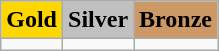<table class="wikitable">
<tr>
<td align=center style="background:gold;"> <strong>Gold</strong></td>
<td align=center style="background:silver;"> <strong>Silver</strong></td>
<td align=center style="background:#cc9966;"> <strong>Bronze</strong></td>
</tr>
<tr>
<td></td>
<td></td>
<td></td>
</tr>
</table>
